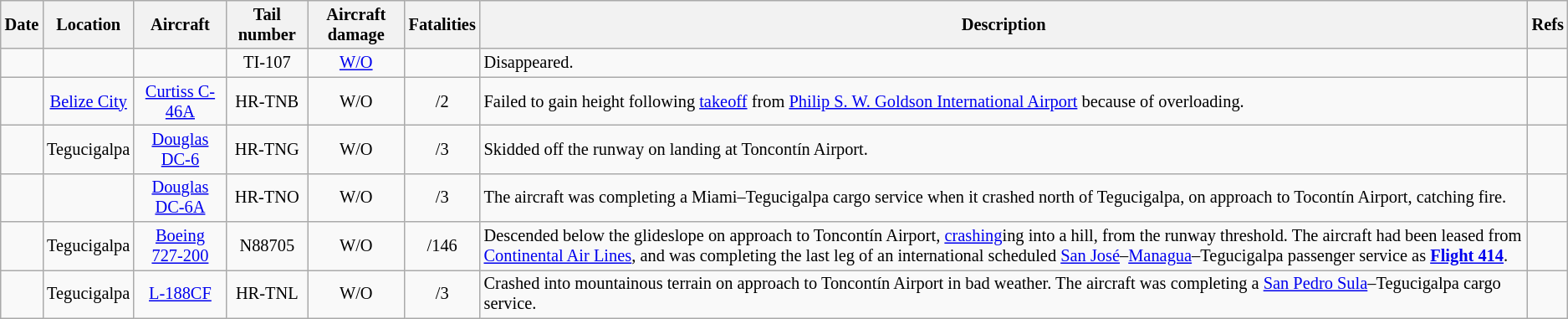<table class="wikitable sortable toccolours" border="1" cellpadding="3" style="border-collapse:collapse; font-size: 85%">
<tr>
<th>Date</th>
<th>Location</th>
<th>Aircraft</th>
<th>Tail number</th>
<th>Aircraft damage</th>
<th>Fatalities</th>
<th class="unsortable">Description</th>
<th class="unsortable">Refs</th>
</tr>
<tr>
<td align=center></td>
<td></td>
<td align=center></td>
<td align=center>TI-107</td>
<td align=center><a href='#'>W/O</a></td>
<td></td>
<td>Disappeared.</td>
<td align=center></td>
</tr>
<tr>
<td align=center></td>
<td align=center><a href='#'>Belize City</a></td>
<td align=center><a href='#'>Curtiss C-46A</a></td>
<td align=center>HR-TNB</td>
<td align=center>W/O</td>
<td align=center>/2</td>
<td>Failed to gain height following <a href='#'>takeoff</a> from <a href='#'>Philip S. W. Goldson International Airport</a> because of overloading.</td>
<td align=center></td>
</tr>
<tr>
<td align=center></td>
<td align=center>Tegucigalpa</td>
<td align=center><a href='#'>Douglas DC-6</a></td>
<td align=center>HR-TNG</td>
<td align=center>W/O</td>
<td align=center>/3</td>
<td>Skidded off the runway on landing at Toncontín Airport.</td>
<td align=center></td>
</tr>
<tr>
<td align=center></td>
<td align=center></td>
<td align=center><a href='#'>Douglas DC-6A</a></td>
<td align=center>HR-TNO</td>
<td align=center>W/O</td>
<td align=center>/3</td>
<td>The aircraft was completing a Miami–Tegucigalpa cargo service when it crashed  north of Tegucigalpa, on approach to Tocontín Airport, catching fire.</td>
<td align=center></td>
</tr>
<tr>
<td align=center></td>
<td align=center>Tegucigalpa</td>
<td align=center><a href='#'>Boeing 727-200</a></td>
<td align=center>N88705</td>
<td align=center>W/O</td>
<td align=center>/146</td>
<td>Descended below the glideslope on approach to Toncontín Airport, <a href='#'>crashing</a>ing into a hill,  from the runway threshold. The aircraft had been leased from <a href='#'>Continental Air Lines</a>, and was completing the last leg of an international scheduled <a href='#'>San José</a>–<a href='#'>Managua</a>–Tegucigalpa passenger service as <a href='#'><strong>Flight 414</strong></a>.</td>
<td align=center></td>
</tr>
<tr>
<td align=center></td>
<td align=center>Tegucigalpa</td>
<td align=center><a href='#'>L-188CF</a></td>
<td align=center>HR-TNL</td>
<td align=center>W/O</td>
<td align=center>/3</td>
<td>Crashed into mountainous terrain on approach to Toncontín Airport in bad weather. The aircraft was completing a <a href='#'>San Pedro Sula</a>–Tegucigalpa cargo service.</td>
<td align=center></td>
</tr>
</table>
